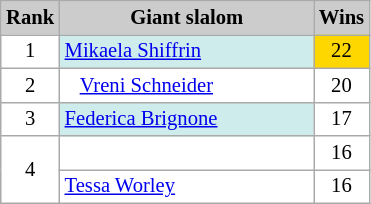<table class="wikitable plainrowheaders" style="background:#fff; font-size:86%; line-height:16px; border:grey solid 1px; border-collapse:collapse">
<tr>
<th style="background-color: #ccc;" width="30">Rank</th>
<th style="background-color: #ccc;" width="160">Giant slalom</th>
<th style="background:#ccc; width:15%">Wins</th>
</tr>
<tr>
<td rowspan=1 align=center>1</td>
<td style="background:#CFECEC"> <a href='#'>Mikaela Shiffrin</a></td>
<td style="background-color: gold" align=center>22</td>
</tr>
<tr>
<td rowspan=1 align=center>2</td>
<td>   <a href='#'>Vreni Schneider</a></td>
<td align=center>20</td>
</tr>
<tr>
<td rowspan=1 align=center>3</td>
<td style="background:#CFECEC"> <a href='#'>Federica Brignone</a></td>
<td align=center>17</td>
</tr>
<tr>
<td rowspan=2 align=center>4</td>
<td></td>
<td align=center>16</td>
</tr>
<tr>
<td> <a href='#'>Tessa Worley</a></td>
<td align=center>16</td>
</tr>
</table>
